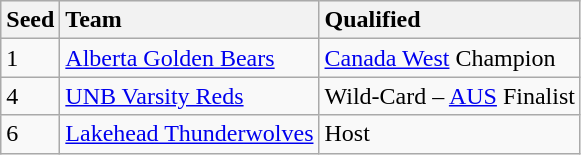<table class="wikitable sortable" style="text-align: center;">
<tr style="background:#efefef; text-align:center;">
<th style="text-align:left">Seed</th>
<th style="text-align:left">Team</th>
<th style="text-align:left">Qualified</th>
</tr>
<tr style="text-align:center">
<td style="text-align:left">1</td>
<td style="text-align:left"><a href='#'>Alberta Golden Bears</a></td>
<td style="text-align:left"><a href='#'>Canada West</a> Champion</td>
</tr>
<tr style="text-align:center">
<td style="text-align:left">4</td>
<td style="text-align:left"><a href='#'>UNB Varsity Reds</a></td>
<td style="text-align:left">Wild-Card – <a href='#'>AUS</a> Finalist</td>
</tr>
<tr style="text-align:center">
<td style="text-align:left">6</td>
<td style="text-align:left"><a href='#'>Lakehead Thunderwolves</a></td>
<td style="text-align:left">Host</td>
</tr>
</table>
